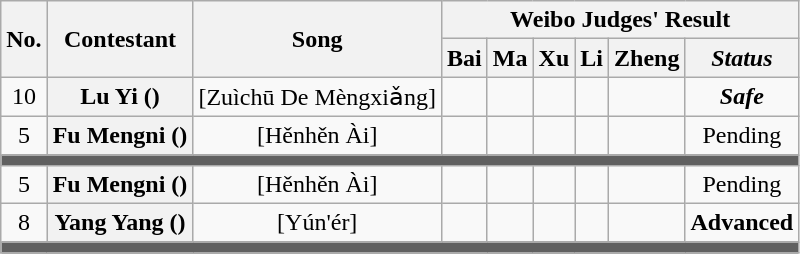<table class="wikitable plainrowheaders" style="text-align:center;">
<tr>
<th scope="col" rowspan="2">No.</th>
<th scope="col" rowspan="2">Contestant</th>
<th scope="col" rowspan="2">Song</th>
<th scope="col" colspan="8">Weibo Judges' Result</th>
</tr>
<tr>
<th scope="col">Bai</th>
<th scope="col">Ma</th>
<th scope="col">Xu</th>
<th scope="col">Li</th>
<th scope="col">Zheng</th>
<th scope="col"><em>Status</em></th>
</tr>
<tr>
<td>10</td>
<th scope="row">Lu Yi ()</th>
<td> [Zuìchū De Mèngxiǎng]</td>
<td></td>
<td></td>
<td></td>
<td></td>
<td></td>
<td><strong><em>Safe</em></strong></td>
</tr>
<tr>
<td>5</td>
<th scope="row">Fu Mengni ()</th>
<td> [Hěnhěn Ài]</td>
<td></td>
<td></td>
<td></td>
<td></td>
<td></td>
<td>Pending</td>
</tr>
<tr style = "background:#606060; height: 2pt">
<td colspan = "12"></td>
</tr>
<tr>
<td>5</td>
<th scope="row">Fu Mengni ()</th>
<td> [Hěnhěn Ài]</td>
<td></td>
<td></td>
<td></td>
<td></td>
<td></td>
<td>Pending</td>
</tr>
<tr>
<td>8</td>
<th scope="row">Yang Yang ()</th>
<td> [Yún'ér]</td>
<td></td>
<td></td>
<td></td>
<td></td>
<td></td>
<td><strong>Advanced</strong></td>
</tr>
<tr style = "background:#606060; height: 2pt">
<td colspan = "12"></td>
</tr>
</table>
